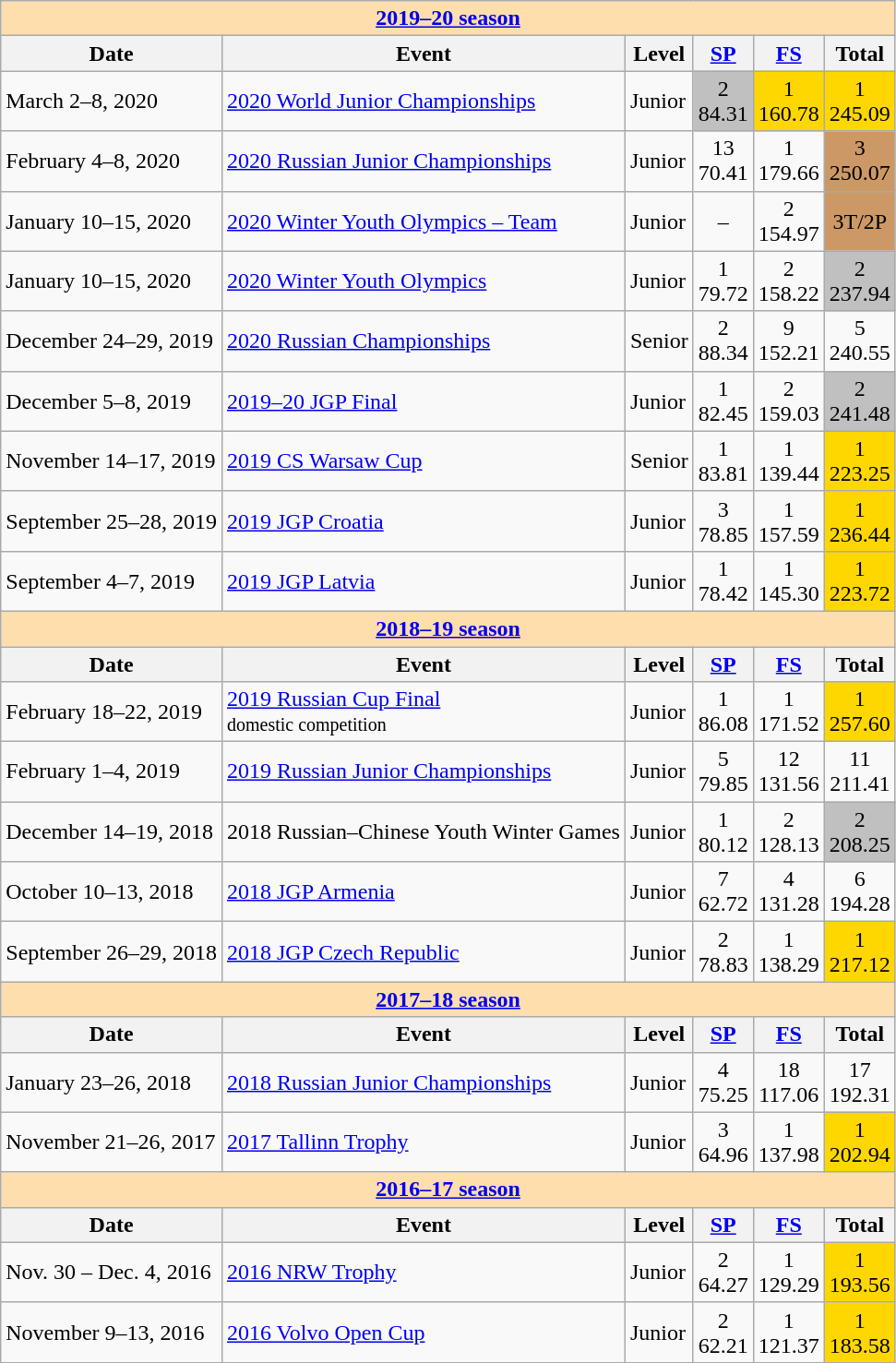<table class="wikitable">
<tr>
<td style="background-color: #ffdead; " colspan=6 align=center><a href='#'><strong>2019–20 season</strong></a></td>
</tr>
<tr>
<th>Date</th>
<th>Event</th>
<th>Level</th>
<th><a href='#'>SP</a></th>
<th><a href='#'>FS</a></th>
<th>Total</th>
</tr>
<tr>
<td>March 2–8, 2020</td>
<td><a href='#'>2020 World Junior Championships</a></td>
<td>Junior</td>
<td align=center bgcolor=silver>2 <br> 84.31</td>
<td align=center bgcolor=gold>1 <br> 160.78</td>
<td align=center bgcolor=gold>1 <br> 245.09</td>
</tr>
<tr>
<td>February 4–8, 2020</td>
<td><a href='#'>2020 Russian Junior Championships</a></td>
<td>Junior</td>
<td align=center>13 <br> 70.41</td>
<td align=center>1 <br> 179.66</td>
<td align=center bgcolor="#cc9966">3 <br> 250.07</td>
</tr>
<tr>
<td>January 10–15, 2020</td>
<td><a href='#'>2020 Winter Youth Olympics – Team</a></td>
<td>Junior</td>
<td align=center>–</td>
<td align=center>2 <br> 154.97</td>
<td align=center bgcolor="#cc9966">3T/2P</td>
</tr>
<tr>
<td>January 10–15, 2020</td>
<td><a href='#'>2020 Winter Youth Olympics</a></td>
<td>Junior</td>
<td align=center>1 <br> 79.72</td>
<td align=center>2 <br> 158.22</td>
<td align=center bgcolor=silver>2 <br> 237.94</td>
</tr>
<tr>
<td>December 24–29, 2019</td>
<td><a href='#'>2020 Russian Championships</a></td>
<td>Senior</td>
<td align=center>2 <br> 88.34</td>
<td align=center>9 <br>  152.21</td>
<td align=center>5 <br> 240.55</td>
</tr>
<tr>
<td>December 5–8, 2019</td>
<td><a href='#'>2019–20 JGP Final</a></td>
<td>Junior</td>
<td align=center>1 <br> 82.45</td>
<td align=center>2 <br> 159.03</td>
<td align=center bgcolor=silver>2 <br> 241.48</td>
</tr>
<tr>
<td>November 14–17, 2019</td>
<td><a href='#'>2019 CS Warsaw Cup</a></td>
<td>Senior</td>
<td align=center>1 <br> 83.81</td>
<td align=center>1 <br> 139.44</td>
<td align=center bgcolor=gold>1 <br> 223.25</td>
</tr>
<tr>
<td>September 25–28, 2019</td>
<td><a href='#'>2019 JGP Croatia</a></td>
<td>Junior</td>
<td align=center>3 <br> 78.85</td>
<td align=center>1 <br> 157.59</td>
<td align=center bgcolor=gold>1 <br> 236.44</td>
</tr>
<tr>
<td>September 4–7, 2019</td>
<td><a href='#'>2019 JGP Latvia</a></td>
<td>Junior</td>
<td align=center>1 <br> 78.42</td>
<td align=center>1 <br> 145.30</td>
<td align=center bgcolor=gold>1 <br> 223.72</td>
</tr>
<tr>
<td style="background-color: #ffdead; " colspan=6 align=center><a href='#'><strong>2018–19 season</strong></a></td>
</tr>
<tr>
<th>Date</th>
<th>Event</th>
<th>Level</th>
<th><a href='#'>SP</a></th>
<th><a href='#'>FS</a></th>
<th>Total</th>
</tr>
<tr>
<td>February 18–22, 2019</td>
<td><a href='#'>2019 Russian Cup Final</a> <br><small>domestic competition</small></td>
<td>Junior</td>
<td align=center>1 <br> 86.08</td>
<td align=center>1 <br> 171.52</td>
<td align=center bgcolor=gold>1 <br> 257.60</td>
</tr>
<tr>
<td>February 1–4, 2019</td>
<td><a href='#'>2019 Russian Junior Championships</a></td>
<td>Junior</td>
<td align=center>5 <br> 79.85</td>
<td align=center>12 <br> 131.56</td>
<td align=center>11 <br> 211.41</td>
</tr>
<tr>
<td>December 14–19, 2018</td>
<td>2018 Russian–Chinese Youth Winter Games</td>
<td>Junior</td>
<td align=center>1 <br> 80.12</td>
<td align=center>2 <br> 128.13</td>
<td align=center bgcolor=silver>2 <br> 208.25</td>
</tr>
<tr>
<td>October 10–13, 2018</td>
<td><a href='#'>2018 JGP Armenia</a></td>
<td>Junior</td>
<td align=center>7 <br> 62.72</td>
<td align=center>4 <br> 131.28</td>
<td align=center>6 <br> 194.28</td>
</tr>
<tr>
<td>September 26–29, 2018</td>
<td><a href='#'>2018 JGP Czech Republic</a></td>
<td>Junior</td>
<td align=center>2 <br> 78.83</td>
<td align=center>1 <br> 138.29</td>
<td align=center bgcolor=gold>1 <br> 217.12</td>
</tr>
<tr>
<td style="background-color: #ffdead; " colspan=6 align=center><a href='#'><strong>2017–18 season</strong></a></td>
</tr>
<tr>
<th>Date</th>
<th>Event</th>
<th>Level</th>
<th><a href='#'>SP</a></th>
<th><a href='#'>FS</a></th>
<th>Total</th>
</tr>
<tr>
<td>January 23–26, 2018</td>
<td><a href='#'>2018 Russian Junior Championships</a></td>
<td>Junior</td>
<td align=center>4 <br> 75.25</td>
<td align=center>18 <br> 117.06</td>
<td align=center>17 <br> 192.31</td>
</tr>
<tr>
<td>November 21–26, 2017</td>
<td><a href='#'>2017 Tallinn Trophy</a></td>
<td>Junior</td>
<td align=center>3 <br> 64.96</td>
<td align=center>1 <br> 137.98</td>
<td align=center bgcolor=gold>1 <br> 202.94</td>
</tr>
<tr>
<td style="background-color: #ffdead; " colspan=6 align=center><a href='#'><strong>2016–17 season</strong></a></td>
</tr>
<tr>
<th>Date</th>
<th>Event</th>
<th>Level</th>
<th><a href='#'>SP</a></th>
<th><a href='#'>FS</a></th>
<th>Total</th>
</tr>
<tr>
<td>Nov. 30 – Dec. 4, 2016</td>
<td><a href='#'>2016 NRW Trophy</a></td>
<td>Junior</td>
<td align=center>2 <br> 64.27</td>
<td align=center>1 <br> 129.29</td>
<td align=center bgcolor=gold>1 <br> 193.56</td>
</tr>
<tr>
<td>November 9–13, 2016</td>
<td><a href='#'>2016 Volvo Open Cup</a></td>
<td>Junior</td>
<td align=center>2 <br> 62.21</td>
<td align=center>1 <br> 121.37</td>
<td align=center bgcolor=gold>1 <br> 183.58</td>
</tr>
</table>
